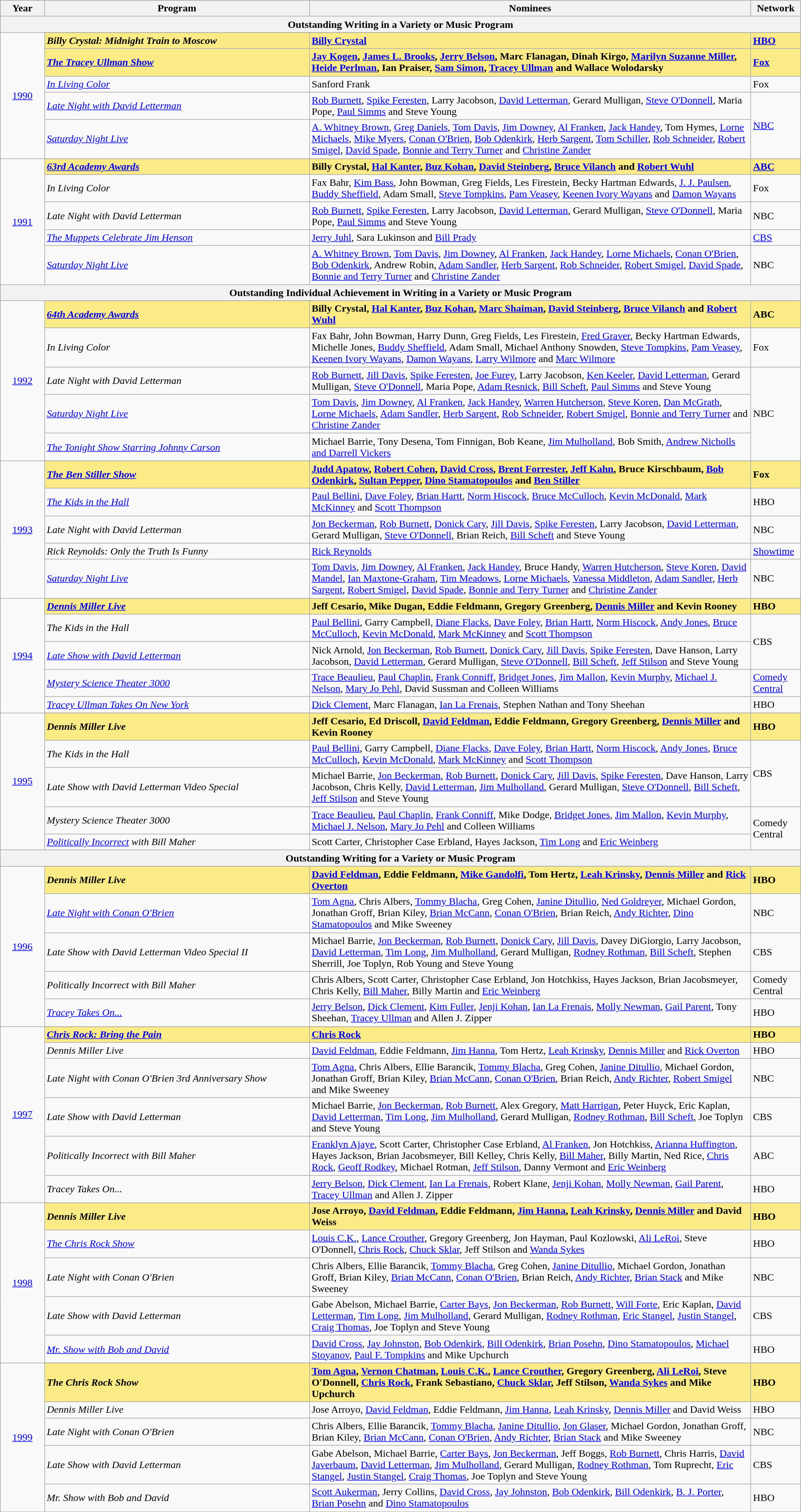<table class="wikitable" style="width:100%">
<tr style="background:#bebebe;">
<th style="width:5%;">Year</th>
<th style="width:30%;">Program</th>
<th style="width:50%;">Nominees</th>
<th style="width:5%;">Network</th>
</tr>
<tr>
<th colspan=4>Outstanding Writing in a Variety or Music Program</th>
</tr>
<tr>
<td rowspan=6 style="text-align:center"><a href='#'>1990</a><br></td>
</tr>
<tr style="background:#FAEB86">
<td><strong><em>Billy Crystal: Midnight Train to Moscow</em></strong></td>
<td><strong><a href='#'>Billy Crystal</a></strong></td>
<td><strong><a href='#'>HBO</a></strong></td>
</tr>
<tr style="background:#FAEB86">
<td><strong><em><a href='#'>The Tracey Ullman Show</a></em></strong></td>
<td><strong><a href='#'>Jay Kogen</a>, <a href='#'>James L. Brooks</a>, <a href='#'>Jerry Belson</a>, Marc Flanagan, Dinah Kirgo, <a href='#'>Marilyn Suzanne Miller</a>, <a href='#'>Heide Perlman</a>, Ian Praiser, <a href='#'>Sam Simon</a>, <a href='#'>Tracey Ullman</a> and Wallace Wolodarsky</strong></td>
<td><strong><a href='#'>Fox</a></strong></td>
</tr>
<tr>
<td><em><a href='#'>In Living Color</a></em></td>
<td>Sanford Frank</td>
<td>Fox</td>
</tr>
<tr>
<td><em><a href='#'>Late Night with David Letterman</a></em></td>
<td><a href='#'>Rob Burnett</a>, <a href='#'>Spike Feresten</a>, Larry Jacobson, <a href='#'>David Letterman</a>, Gerard Mulligan, <a href='#'>Steve O'Donnell</a>, Maria Pope, <a href='#'>Paul Simms</a> and Steve Young</td>
<td rowspan="2"><a href='#'>NBC</a></td>
</tr>
<tr>
<td><em><a href='#'>Saturday Night Live</a></em></td>
<td><a href='#'>A. Whitney Brown</a>, <a href='#'>Greg Daniels</a>, <a href='#'>Tom Davis</a>, <a href='#'>Jim Downey</a>, <a href='#'>Al Franken</a>, <a href='#'>Jack Handey</a>, Tom Hymes, <a href='#'>Lorne Michaels</a>, <a href='#'>Mike Myers</a>, <a href='#'>Conan O'Brien</a>, <a href='#'>Bob Odenkirk</a>, <a href='#'>Herb Sargent</a>, <a href='#'>Tom Schiller</a>, <a href='#'>Rob Schneider</a>, <a href='#'>Robert Smigel</a>, <a href='#'>David Spade</a>, <a href='#'>Bonnie and Terry Turner</a> and <a href='#'>Christine Zander</a></td>
</tr>
<tr>
<td rowspan=6 style="text-align:center"><a href='#'>1991</a><br></td>
</tr>
<tr style="background:#FAEB86">
<td><strong><em><a href='#'>63rd Academy Awards</a></em></strong></td>
<td><strong>Billy Crystal, <a href='#'>Hal Kanter</a>, <a href='#'>Buz Kohan</a>, <a href='#'>David Steinberg</a>, <a href='#'>Bruce Vilanch</a> and <a href='#'>Robert Wuhl</a></strong></td>
<td><strong><a href='#'>ABC</a></strong></td>
</tr>
<tr>
<td><em>In Living Color</em></td>
<td>Fax Bahr, <a href='#'>Kim Bass</a>, John Bowman, Greg Fields, Les Firestein, Becky Hartman Edwards, <a href='#'>J. J. Paulsen</a>, <a href='#'>Buddy Sheffield</a>, Adam Small, <a href='#'>Steve Tompkins</a>, <a href='#'>Pam Veasey</a>, <a href='#'>Keenen Ivory Wayans</a> and <a href='#'>Damon Wayans</a></td>
<td>Fox</td>
</tr>
<tr>
<td><em>Late Night with David Letterman</em></td>
<td><a href='#'>Rob Burnett</a>, <a href='#'>Spike Feresten</a>, Larry Jacobson, <a href='#'>David Letterman</a>, Gerard Mulligan, <a href='#'>Steve O'Donnell</a>, Maria Pope, <a href='#'>Paul Simms</a> and Steve Young</td>
<td>NBC</td>
</tr>
<tr>
<td><em><a href='#'>The Muppets Celebrate Jim Henson</a></em></td>
<td><a href='#'>Jerry Juhl</a>, Sara Lukinson and <a href='#'>Bill Prady</a></td>
<td><a href='#'>CBS</a></td>
</tr>
<tr>
<td><em><a href='#'>Saturday Night Live</a></em></td>
<td><a href='#'>A. Whitney Brown</a>, <a href='#'>Tom Davis</a>, <a href='#'>Jim Downey</a>, <a href='#'>Al Franken</a>, <a href='#'>Jack Handey</a>, <a href='#'>Lorne Michaels</a>, <a href='#'>Conan O'Brien</a>, <a href='#'>Bob Odenkirk</a>, Andrew Robin, <a href='#'>Adam Sandler</a>, <a href='#'>Herb Sargent</a>, <a href='#'>Rob Schneider</a>, <a href='#'>Robert Smigel</a>, <a href='#'>David Spade</a>, <a href='#'>Bonnie and Terry Turner</a> and <a href='#'>Christine Zander</a></td>
<td>NBC</td>
</tr>
<tr>
<th colspan=4>Outstanding Individual Achievement in Writing in a Variety or Music Program</th>
</tr>
<tr>
<td rowspan=6 style="text-align:center"><a href='#'>1992</a><br></td>
</tr>
<tr style="background:#FAEB86">
<td><strong><em><a href='#'>64th Academy Awards</a></em></strong></td>
<td><strong>Billy Crystal, <a href='#'>Hal Kanter</a>, <a href='#'>Buz Kohan</a>, <a href='#'>Marc Shaiman</a>, <a href='#'>David Steinberg</a>, <a href='#'>Bruce Vilanch</a> and <a href='#'>Robert Wuhl</a></strong></td>
<td><strong>ABC</strong></td>
</tr>
<tr>
<td><em>In Living Color</em></td>
<td>Fax Bahr, John Bowman, Harry Dunn, Greg Fields, Les Firestein, <a href='#'>Fred Graver</a>, Becky Hartman Edwards, Michelle Jones, <a href='#'>Buddy Sheffield</a>, Adam Small, Michael Anthony Snowden, <a href='#'>Steve Tompkins</a>, <a href='#'>Pam Veasey</a>, <a href='#'>Keenen Ivory Wayans</a>, <a href='#'>Damon Wayans</a>, <a href='#'>Larry Wilmore</a> and <a href='#'>Marc Wilmore</a></td>
<td>Fox</td>
</tr>
<tr>
<td><em>Late Night with David Letterman</em></td>
<td><a href='#'>Rob Burnett</a>, <a href='#'>Jill Davis</a>, <a href='#'>Spike Feresten</a>, <a href='#'>Joe Furey</a>, Larry Jacobson, <a href='#'>Ken Keeler</a>, <a href='#'>David Letterman</a>, Gerard Mulligan, <a href='#'>Steve O'Donnell</a>, Maria Pope, <a href='#'>Adam Resnick</a>, <a href='#'>Bill Scheft</a>, <a href='#'>Paul Simms</a> and Steve Young</td>
<td rowspan=3>NBC</td>
</tr>
<tr>
<td><em><a href='#'>Saturday Night Live</a></em></td>
<td><a href='#'>Tom Davis</a>, <a href='#'>Jim Downey</a>, <a href='#'>Al Franken</a>, <a href='#'>Jack Handey</a>, <a href='#'>Warren Hutcherson</a>, <a href='#'>Steve Koren</a>, <a href='#'>Dan McGrath</a>, <a href='#'>Lorne Michaels</a>, <a href='#'>Adam Sandler</a>, <a href='#'>Herb Sargent</a>, <a href='#'>Rob Schneider</a>, <a href='#'>Robert Smigel</a>, <a href='#'>Bonnie and Terry Turner</a> and <a href='#'>Christine Zander</a></td>
</tr>
<tr>
<td><em><a href='#'>The Tonight Show Starring Johnny Carson</a></em></td>
<td>Michael Barrie, Tony Desena, Tom Finnigan, Bob Keane, <a href='#'>Jim Mulholland</a>, Bob Smith, <a href='#'>Andrew Nicholls and Darrell Vickers</a></td>
</tr>
<tr>
<td rowspan=6 style="text-align:center"><a href='#'>1993</a><br></td>
</tr>
<tr style="background:#FAEB86">
<td><strong><em><a href='#'>The Ben Stiller Show</a></em></strong></td>
<td><strong><a href='#'>Judd Apatow</a>, <a href='#'>Robert Cohen</a>, <a href='#'>David Cross</a>, <a href='#'>Brent Forrester</a>, <a href='#'>Jeff Kahn</a>, Bruce Kirschbaum, <a href='#'>Bob Odenkirk</a>, <a href='#'>Sultan Pepper</a>, <a href='#'>Dino Stamatopoulos</a> and <a href='#'>Ben Stiller</a></strong></td>
<td><strong>Fox</strong></td>
</tr>
<tr>
<td><em><a href='#'>The Kids in the Hall</a></em></td>
<td><a href='#'>Paul Bellini</a>, <a href='#'>Dave Foley</a>, <a href='#'>Brian Hartt</a>, <a href='#'>Norm Hiscock</a>, <a href='#'>Bruce McCulloch</a>, <a href='#'>Kevin McDonald</a>, <a href='#'>Mark McKinney</a> and <a href='#'>Scott Thompson</a></td>
<td>HBO</td>
</tr>
<tr>
<td><em>Late Night with David Letterman</em></td>
<td><a href='#'>Jon Beckerman</a>, <a href='#'>Rob Burnett</a>, <a href='#'>Donick Cary</a>, <a href='#'>Jill Davis</a>, <a href='#'>Spike Feresten</a>, Larry Jacobson, <a href='#'>David Letterman</a>, Gerard Mulligan, <a href='#'>Steve O'Donnell</a>, Brian Reich, <a href='#'>Bill Scheft</a> and Steve Young</td>
<td>NBC</td>
</tr>
<tr>
<td><em>Rick Reynolds: Only the Truth Is Funny</em></td>
<td><a href='#'>Rick Reynolds</a></td>
<td><a href='#'>Showtime</a></td>
</tr>
<tr>
<td><em><a href='#'>Saturday Night Live</a></em></td>
<td><a href='#'>Tom Davis</a>, <a href='#'>Jim Downey</a>, <a href='#'>Al Franken</a>, <a href='#'>Jack Handey</a>, Bruce Handy, <a href='#'>Warren Hutcherson</a>, <a href='#'>Steve Koren</a>, <a href='#'>David Mandel</a>, <a href='#'>Ian Maxtone-Graham</a>, <a href='#'>Tim Meadows</a>, <a href='#'>Lorne Michaels</a>, <a href='#'>Vanessa Middleton</a>, <a href='#'>Adam Sandler</a>, <a href='#'>Herb Sargent</a>, <a href='#'>Robert Smigel</a>, <a href='#'>David Spade</a>, <a href='#'>Bonnie and Terry Turner</a> and <a href='#'>Christine Zander</a></td>
<td>NBC</td>
</tr>
<tr>
<td rowspan=6 style="text-align:center"><a href='#'>1994</a><br></td>
</tr>
<tr style="background:#FAEB86">
<td><strong><em><a href='#'>Dennis Miller Live</a></em></strong></td>
<td><strong>Jeff Cesario, Mike Dugan, Eddie Feldmann, Gregory Greenberg, <a href='#'>Dennis Miller</a> and Kevin Rooney</strong></td>
<td><strong>HBO</strong></td>
</tr>
<tr>
<td><em>The Kids in the Hall</em></td>
<td><a href='#'>Paul Bellini</a>, Garry Campbell, <a href='#'>Diane Flacks</a>, <a href='#'>Dave Foley</a>, <a href='#'>Brian Hartt</a>, <a href='#'>Norm Hiscock</a>, <a href='#'>Andy Jones</a>, <a href='#'>Bruce McCulloch</a>, <a href='#'>Kevin McDonald</a>, <a href='#'>Mark McKinney</a> and <a href='#'>Scott Thompson</a></td>
<td rowspan=2>CBS</td>
</tr>
<tr>
<td><em><a href='#'>Late Show with David Letterman</a></em></td>
<td>Nick Arnold, <a href='#'>Jon Beckerman</a>, <a href='#'>Rob Burnett</a>, <a href='#'>Donick Cary</a>, <a href='#'>Jill Davis</a>, <a href='#'>Spike Feresten</a>, Dave Hanson, Larry Jacobson, <a href='#'>David Letterman</a>, Gerard Mulligan, <a href='#'>Steve O'Donnell</a>, <a href='#'>Bill Scheft</a>, <a href='#'>Jeff Stilson</a> and Steve Young</td>
</tr>
<tr>
<td><em><a href='#'>Mystery Science Theater 3000</a></em></td>
<td><a href='#'>Trace Beaulieu</a>, <a href='#'>Paul Chaplin</a>, <a href='#'>Frank Conniff</a>, <a href='#'>Bridget Jones</a>, <a href='#'>Jim Mallon</a>, <a href='#'>Kevin Murphy</a>, <a href='#'>Michael J. Nelson</a>, <a href='#'>Mary Jo Pehl</a>, David Sussman and Colleen Williams</td>
<td><a href='#'>Comedy Central</a></td>
</tr>
<tr>
<td><em><a href='#'>Tracey Ullman Takes On New York</a></em></td>
<td><a href='#'>Dick Clement</a>, Marc Flanagan, <a href='#'>Ian La Frenais</a>, Stephen Nathan and Tony Sheehan</td>
<td>HBO</td>
</tr>
<tr>
<td rowspan=6 style="text-align:center"><a href='#'>1995</a><br></td>
</tr>
<tr style="background:#FAEB86">
<td><strong><em>Dennis Miller Live</em></strong></td>
<td><strong>Jeff Cesario, Ed Driscoll, <a href='#'>David Feldman</a>, Eddie Feldmann, Gregory Greenberg, <a href='#'>Dennis Miller</a> and Kevin Rooney</strong></td>
<td><strong>HBO</strong></td>
</tr>
<tr>
<td><em>The Kids in the Hall</em></td>
<td><a href='#'>Paul Bellini</a>, Garry Campbell, <a href='#'>Diane Flacks</a>, <a href='#'>Dave Foley</a>, <a href='#'>Brian Hartt</a>, <a href='#'>Norm Hiscock</a>, <a href='#'>Andy Jones</a>, <a href='#'>Bruce McCulloch</a>, <a href='#'>Kevin McDonald</a>, <a href='#'>Mark McKinney</a> and <a href='#'>Scott Thompson</a></td>
<td rowspan=2>CBS</td>
</tr>
<tr>
<td><em>Late Show with David Letterman Video Special</em></td>
<td>Michael Barrie, <a href='#'>Jon Beckerman</a>, <a href='#'>Rob Burnett</a>, <a href='#'>Donick Cary</a>, <a href='#'>Jill Davis</a>, <a href='#'>Spike Feresten</a>, Dave Hanson, Larry Jacobson, Chris Kelly, <a href='#'>David Letterman</a>, <a href='#'>Jim Mulholland</a>, Gerard Mulligan, <a href='#'>Steve O'Donnell</a>, <a href='#'>Bill Scheft</a>, <a href='#'>Jeff Stilson</a> and Steve Young</td>
</tr>
<tr>
<td><em>Mystery Science Theater 3000</em></td>
<td><a href='#'>Trace Beaulieu</a>, <a href='#'>Paul Chaplin</a>, <a href='#'>Frank Conniff</a>, Mike Dodge, <a href='#'>Bridget Jones</a>, <a href='#'>Jim Mallon</a>, <a href='#'>Kevin Murphy</a>, <a href='#'>Michael J. Nelson</a>, <a href='#'>Mary Jo Pehl</a> and Colleen Williams</td>
<td rowspan=2>Comedy Central</td>
</tr>
<tr>
<td><em><a href='#'>Politically Incorrect</a> with Bill Maher</em></td>
<td>Scott Carter, Christopher Case Erbland, Hayes Jackson, <a href='#'>Tim Long</a> and <a href='#'>Eric Weinberg</a></td>
</tr>
<tr>
<th colspan=4>Outstanding Writing for a Variety or Music Program</th>
</tr>
<tr>
<td rowspan=6 style="text-align:center"><a href='#'>1996</a><br></td>
</tr>
<tr style="background:#FAEB86">
<td><strong><em>Dennis Miller Live</em></strong></td>
<td><strong><a href='#'>David Feldman</a>, Eddie Feldmann, <a href='#'>Mike Gandolfi</a>, Tom Hertz, <a href='#'>Leah Krinsky</a>, <a href='#'>Dennis Miller</a> and <a href='#'>Rick Overton</a></strong></td>
<td><strong>HBO</strong></td>
</tr>
<tr>
<td><em><a href='#'>Late Night with Conan O'Brien</a></em></td>
<td><a href='#'>Tom Agna</a>, Chris Albers, <a href='#'>Tommy Blacha</a>, Greg Cohen, <a href='#'>Janine Ditullio</a>, <a href='#'>Ned Goldreyer</a>, Michael Gordon, Jonathan Groff, Brian Kiley, <a href='#'>Brian McCann</a>, <a href='#'>Conan O'Brien</a>, Brian Reich, <a href='#'>Andy Richter</a>, <a href='#'>Dino Stamatopoulos</a> and Mike Sweeney</td>
<td>NBC</td>
</tr>
<tr>
<td><em>Late Show with David Letterman Video Special II</em></td>
<td>Michael Barrie, <a href='#'>Jon Beckerman</a>, <a href='#'>Rob Burnett</a>, <a href='#'>Donick Cary</a>, <a href='#'>Jill Davis</a>, Davey DiGiorgio, Larry Jacobson, <a href='#'>David Letterman</a>, <a href='#'>Tim Long</a>, <a href='#'>Jim Mulholland</a>, Gerard Mulligan, <a href='#'>Rodney Rothman</a>, <a href='#'>Bill Scheft</a>, Stephen Sherrill, Joe Toplyn, Rob Young and Steve Young</td>
<td>CBS</td>
</tr>
<tr>
<td><em>Politically Incorrect with Bill Maher</em></td>
<td>Chris Albers, Scott Carter, Christopher Case Erbland, Jon Hotchkiss, Hayes Jackson, Brian Jacobsmeyer, Chris Kelly, <a href='#'>Bill Maher</a>, Billy Martin and <a href='#'>Eric Weinberg</a></td>
<td>Comedy Central</td>
</tr>
<tr>
<td><em><a href='#'>Tracey Takes On...</a></em></td>
<td><a href='#'>Jerry Belson</a>, <a href='#'>Dick Clement</a>, <a href='#'>Kim Fuller</a>, <a href='#'>Jenji Kohan</a>, <a href='#'>Ian La Frenais</a>, <a href='#'>Molly Newman</a>, <a href='#'>Gail Parent</a>, Tony Sheehan, <a href='#'>Tracey Ullman</a> and Allen J. Zipper</td>
<td>HBO</td>
</tr>
<tr>
<td rowspan=7 style="text-align:center"><a href='#'>1997</a><br></td>
</tr>
<tr style="background:#FAEB86">
<td><strong><em><a href='#'>Chris Rock: Bring the Pain</a></em></strong></td>
<td><strong><a href='#'>Chris Rock</a></strong></td>
<td><strong>HBO</strong></td>
</tr>
<tr>
<td><em>Dennis Miller Live</em></td>
<td><a href='#'>David Feldman</a>, Eddie Feldmann, <a href='#'>Jim Hanna</a>, Tom Hertz, <a href='#'>Leah Krinsky</a>, <a href='#'>Dennis Miller</a> and <a href='#'>Rick Overton</a></td>
<td>HBO</td>
</tr>
<tr>
<td><em>Late Night with Conan O'Brien 3rd Anniversary Show</em></td>
<td><a href='#'>Tom Agna</a>, Chris Albers, Ellie Barancik, <a href='#'>Tommy Blacha</a>, Greg Cohen, <a href='#'>Janine Ditullio</a>, Michael Gordon, Jonathan Groff, Brian Kiley, <a href='#'>Brian McCann</a>, <a href='#'>Conan O'Brien</a>, Brian Reich, <a href='#'>Andy Richter</a>, <a href='#'>Robert Smigel</a> and Mike Sweeney</td>
<td>NBC</td>
</tr>
<tr>
<td><em>Late Show with David Letterman</em></td>
<td>Michael Barrie, <a href='#'>Jon Beckerman</a>, <a href='#'>Rob Burnett</a>, Alex Gregory, <a href='#'>Matt Harrigan</a>, Peter Huyck, Eric Kaplan, <a href='#'>David Letterman</a>, <a href='#'>Tim Long</a>, <a href='#'>Jim Mulholland</a>, Gerard Mulligan, <a href='#'>Rodney Rothman</a>, <a href='#'>Bill Scheft</a>, Joe Toplyn and Steve Young</td>
<td>CBS</td>
</tr>
<tr>
<td><em>Politically Incorrect with Bill Maher</em></td>
<td><a href='#'>Franklyn Ajaye</a>, Scott Carter, Christopher Case Erbland, <a href='#'>Al Franken</a>, Jon Hotchkiss, <a href='#'>Arianna Huffington</a>, Hayes Jackson, Brian Jacobsmeyer, Bill Kelley, Chris Kelly, <a href='#'>Bill Maher</a>, Billy Martin, Ned Rice, <a href='#'>Chris Rock</a>, <a href='#'>Geoff Rodkey</a>, Michael Rotman, <a href='#'>Jeff Stilson</a>, Danny Vermont and <a href='#'>Eric Weinberg</a></td>
<td>ABC</td>
</tr>
<tr>
<td><em>Tracey Takes On...</em></td>
<td><a href='#'>Jerry Belson</a>, <a href='#'>Dick Clement</a>, <a href='#'>Ian La Frenais</a>, Robert Klane, <a href='#'>Jenji Kohan</a>, <a href='#'>Molly Newman</a>, <a href='#'>Gail Parent</a>, <a href='#'>Tracey Ullman</a> and Allen J. Zipper</td>
<td>HBO</td>
</tr>
<tr>
<td rowspan=6 style="text-align:center"><a href='#'>1998</a><br></td>
</tr>
<tr style="background:#FAEB86">
<td><strong><em>Dennis Miller Live</em></strong></td>
<td><strong>Jose Arroyo, <a href='#'>David Feldman</a>, Eddie Feldmann, <a href='#'>Jim Hanna</a>, <a href='#'>Leah Krinsky</a>, <a href='#'>Dennis Miller</a> and David Weiss</strong></td>
<td><strong>HBO</strong></td>
</tr>
<tr>
<td><em><a href='#'>The Chris Rock Show</a></em></td>
<td><a href='#'>Louis C.K.</a>, <a href='#'>Lance Crouther</a>, Gregory Greenberg, Jon Hayman, Paul Kozlowski, <a href='#'>Ali LeRoi</a>, Steve O'Donnell, <a href='#'>Chris Rock</a>, <a href='#'>Chuck Sklar</a>, Jeff Stilson and <a href='#'>Wanda Sykes</a></td>
<td>HBO</td>
</tr>
<tr>
<td><em>Late Night with Conan O'Brien</em></td>
<td>Chris Albers, Ellie Barancik, <a href='#'>Tommy Blacha</a>, Greg Cohen, <a href='#'>Janine Ditullio</a>, Michael Gordon, Jonathan Groff, Brian Kiley, <a href='#'>Brian McCann</a>, <a href='#'>Conan O'Brien</a>, Brian Reich, <a href='#'>Andy Richter</a>, <a href='#'>Brian Stack</a> and Mike Sweeney</td>
<td>NBC</td>
</tr>
<tr>
<td><em>Late Show with David Letterman</em></td>
<td>Gabe Abelson, Michael Barrie, <a href='#'>Carter Bays</a>, <a href='#'>Jon Beckerman</a>, <a href='#'>Rob Burnett</a>, <a href='#'>Will Forte</a>, Eric Kaplan, <a href='#'>David Letterman</a>, <a href='#'>Tim Long</a>, <a href='#'>Jim Mulholland</a>, Gerard Mulligan, <a href='#'>Rodney Rothman</a>, <a href='#'>Eric Stangel</a>, <a href='#'>Justin Stangel</a>, <a href='#'>Craig Thomas</a>, Joe Toplyn and Steve Young</td>
<td>CBS</td>
</tr>
<tr>
<td><em><a href='#'>Mr. Show with Bob and David</a></em></td>
<td><a href='#'>David Cross</a>, <a href='#'>Jay Johnston</a>, <a href='#'>Bob Odenkirk</a>, <a href='#'>Bill Odenkirk</a>, <a href='#'>Brian Posehn</a>, <a href='#'>Dino Stamatopoulos</a>, <a href='#'>Michael Stoyanov</a>, <a href='#'>Paul F. Tompkins</a> and Mike Upchurch</td>
<td>HBO</td>
</tr>
<tr>
<td rowspan=6 style="text-align:center"><a href='#'>1999</a><br></td>
</tr>
<tr style="background:#FAEB86">
<td><strong><em>The Chris Rock Show</em></strong></td>
<td><strong><a href='#'>Tom Agna</a>, <a href='#'>Vernon Chatman</a>, <a href='#'>Louis C.K.</a>, <a href='#'>Lance Crouther</a>, Gregory Greenberg, <a href='#'>Ali LeRoi</a>, Steve O'Donnell, <a href='#'>Chris Rock</a>, Frank Sebastiano, <a href='#'>Chuck Sklar</a>, Jeff Stilson, <a href='#'>Wanda Sykes</a> and Mike Upchurch</strong></td>
<td><strong>HBO</strong></td>
</tr>
<tr>
<td><em>Dennis Miller Live</em></td>
<td>Jose Arroyo, <a href='#'>David Feldman</a>, Eddie Feldmann, <a href='#'>Jim Hanna</a>, <a href='#'>Leah Krinsky</a>, <a href='#'>Dennis Miller</a> and David Weiss</td>
<td>HBO</td>
</tr>
<tr>
<td><em>Late Night with Conan O'Brien</em></td>
<td>Chris Albers, Ellie Barancik, <a href='#'>Tommy Blacha</a>, <a href='#'>Janine Ditullio</a>, <a href='#'>Jon Glaser</a>, Michael Gordon, Jonathan Groff, Brian Kiley, <a href='#'>Brian McCann</a>, <a href='#'>Conan O'Brien</a>, <a href='#'>Andy Richter</a>, <a href='#'>Brian Stack</a> and Mike Sweeney</td>
<td>NBC</td>
</tr>
<tr>
<td><em>Late Show with David Letterman</em></td>
<td>Gabe Abelson, Michael Barrie, <a href='#'>Carter Bays</a>, <a href='#'>Jon Beckerman</a>, Jeff Boggs, <a href='#'>Rob Burnett</a>, Chris Harris, <a href='#'>David Javerbaum</a>, <a href='#'>David Letterman</a>, <a href='#'>Jim Mulholland</a>, Gerard Mulligan, <a href='#'>Rodney Rothman</a>, Tom Ruprecht, <a href='#'>Eric Stangel</a>, <a href='#'>Justin Stangel</a>, <a href='#'>Craig Thomas</a>, Joe Toplyn and Steve Young</td>
<td>CBS</td>
</tr>
<tr>
<td><em>Mr. Show with Bob and David</em></td>
<td><a href='#'>Scott Aukerman</a>, Jerry Collins, <a href='#'>David Cross</a>, <a href='#'>Jay Johnston</a>, <a href='#'>Bob Odenkirk</a>, <a href='#'>Bill Odenkirk</a>, <a href='#'>B. J. Porter</a>, <a href='#'>Brian Posehn</a> and <a href='#'>Dino Stamatopoulos</a></td>
<td>HBO</td>
</tr>
</table>
